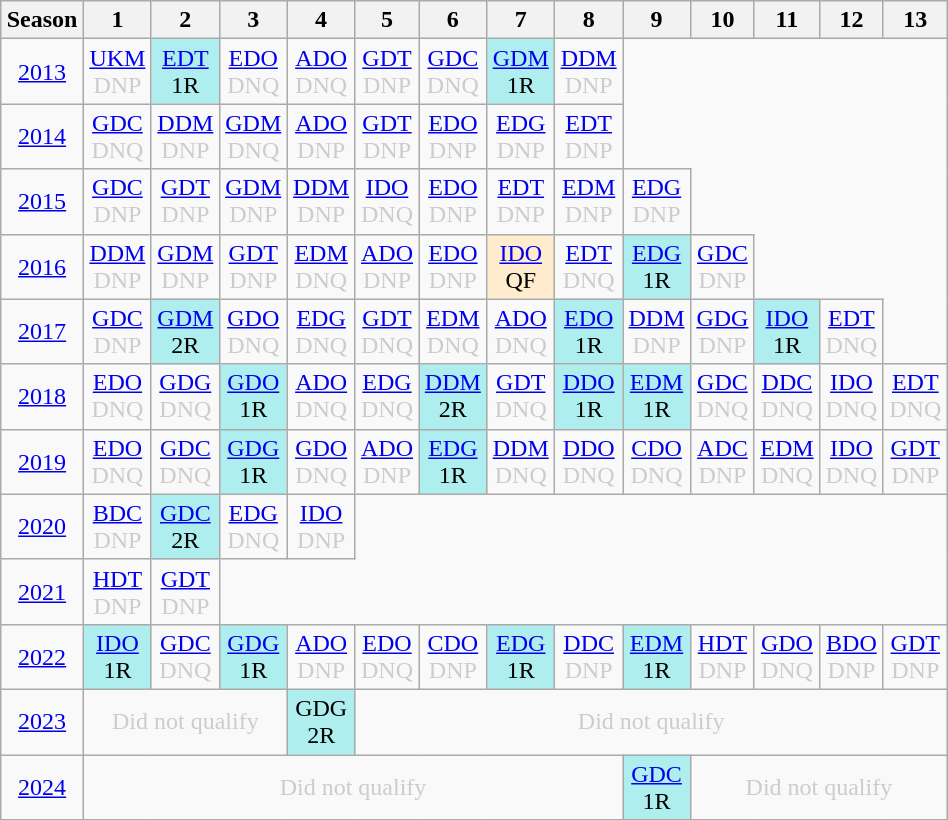<table class="wikitable" style="width:50%; margin:0">
<tr>
<th>Season</th>
<th>1</th>
<th>2</th>
<th>3</th>
<th>4</th>
<th>5</th>
<th>6</th>
<th>7</th>
<th>8</th>
<th>9</th>
<th>10</th>
<th>11</th>
<th>12</th>
<th>13</th>
</tr>
<tr>
<td style="text-align:center;"background:#efefef;"><a href='#'>2013</a></td>
<td style="text-align:center; color:#ccc;"><a href='#'>UKM</a><br>DNP</td>
<td style="text-align:center; background:#afeeee;"><a href='#'>EDT</a><br>1R</td>
<td style="text-align:center; color:#ccc;"><a href='#'>EDO</a><br>DNQ</td>
<td style="text-align:center; color:#ccc;"><a href='#'>ADO</a><br>DNQ</td>
<td style="text-align:center; color:#ccc;"><a href='#'>GDT</a><br>DNP</td>
<td style="text-align:center; color:#ccc;"><a href='#'>GDC</a><br>DNQ</td>
<td style="text-align:center; background:#afeeee;"><a href='#'>GDM</a><br>1R</td>
<td style="text-align:center; color:#ccc;"><a href='#'>DDM</a><br>DNP</td>
</tr>
<tr>
<td style="text-align:center;"background:#efefef;"><a href='#'>2014</a></td>
<td style="text-align:center; color:#ccc;"><a href='#'>GDC</a><br>DNQ</td>
<td style="text-align:center; color:#ccc;"><a href='#'>DDM</a><br>DNP</td>
<td style="text-align:center; color:#ccc;"><a href='#'>GDM</a><br>DNQ</td>
<td style="text-align:center; color:#ccc;"><a href='#'>ADO</a><br>DNP</td>
<td style="text-align:center; color:#ccc;"><a href='#'>GDT</a><br>DNP</td>
<td style="text-align:center; color:#ccc;"><a href='#'>EDO</a><br>DNP</td>
<td style="text-align:center; color:#ccc;"><a href='#'>EDG</a><br>DNP</td>
<td style="text-align:center; color:#ccc;"><a href='#'>EDT</a><br>DNP</td>
</tr>
<tr>
<td style="text-align:center;"background:#efefef;"><a href='#'>2015</a></td>
<td style="text-align:center; color:#ccc;"><a href='#'>GDC</a><br>DNP</td>
<td style="text-align:center; color:#ccc;"><a href='#'>GDT</a><br>DNP</td>
<td style="text-align:center; color:#ccc;"><a href='#'>GDM</a><br>DNP</td>
<td style="text-align:center; color:#ccc;"><a href='#'>DDM</a><br>DNP</td>
<td style="text-align:center; color:#ccc;"><a href='#'>IDO</a><br>DNQ</td>
<td style="text-align:center; color:#ccc;"><a href='#'>EDO</a><br>DNP</td>
<td style="text-align:center; color:#ccc;"><a href='#'>EDT</a><br>DNP</td>
<td style="text-align:center; color:#ccc;"><a href='#'>EDM</a><br>DNP</td>
<td style="text-align:center; color:#ccc;"><a href='#'>EDG</a><br>DNP</td>
</tr>
<tr>
<td style="text-align:center;"background:#efefef;"><a href='#'>2016</a></td>
<td style="text-align:center; color:#ccc;"><a href='#'>DDM</a><br>DNP</td>
<td style="text-align:center; color:#ccc;"><a href='#'>GDM</a><br>DNP</td>
<td style="text-align:center; color:#ccc;"><a href='#'>GDT</a><br>DNP</td>
<td style="text-align:center; color:#ccc;"><a href='#'>EDM</a><br>DNQ</td>
<td style="text-align:center; color:#ccc;"><a href='#'>ADO</a><br>DNP</td>
<td style="text-align:center; color:#ccc;"><a href='#'>EDO</a><br>DNP</td>
<td style="text-align:center; background:#ffebcd;"><a href='#'>IDO</a><br>QF</td>
<td style="text-align:center; color:#ccc;"><a href='#'>EDT</a><br>DNQ</td>
<td style="text-align:center; background:#afeeee;"><a href='#'>EDG</a><br>1R</td>
<td style="text-align:center; color:#ccc;"><a href='#'>GDC</a><br>DNP</td>
</tr>
<tr>
<td style="text-align:center;"background:#efefef;"><a href='#'>2017</a></td>
<td style="text-align:center; color:#ccc;"><a href='#'>GDC</a><br>DNP</td>
<td style="text-align:center; background:#afeeee;"><a href='#'>GDM</a><br>2R</td>
<td style="text-align:center; color:#ccc;"><a href='#'>GDO</a><br>DNQ</td>
<td style="text-align:center; color:#ccc;"><a href='#'>EDG</a><br>DNQ</td>
<td style="text-align:center; color:#ccc;"><a href='#'>GDT</a><br>DNQ</td>
<td style="text-align:center; color:#ccc;"><a href='#'>EDM</a><br>DNQ</td>
<td style="text-align:center; color:#ccc;"><a href='#'>ADO</a><br>DNQ</td>
<td style="text-align:center; background:#afeeee;"><a href='#'>EDO</a><br>1R</td>
<td style="text-align:center; color:#ccc;"><a href='#'>DDM</a><br>DNP</td>
<td style="text-align:center; color:#ccc;"><a href='#'>GDG</a><br>DNP</td>
<td style="text-align:center; background:#afeeee;"><a href='#'>IDO</a><br>1R</td>
<td style="text-align:center; color:#ccc;"><a href='#'>EDT</a><br>DNQ</td>
</tr>
<tr>
<td style="text-align:center;"background:#efefef;"><a href='#'>2018</a></td>
<td style="text-align:center; color:#ccc;"><a href='#'>EDO</a><br>DNQ</td>
<td style="text-align:center; color:#ccc;"><a href='#'>GDG</a><br>DNQ</td>
<td style="text-align:center; background:#afeeee;"><a href='#'>GDO</a><br>1R</td>
<td style="text-align:center; color:#ccc;"><a href='#'>ADO</a><br>DNQ</td>
<td style="text-align:center; color:#ccc;"><a href='#'>EDG</a><br>DNQ</td>
<td style="text-align:center; background:#afeeee;"><a href='#'>DDM</a><br>2R</td>
<td style="text-align:center; color:#ccc;"><a href='#'>GDT</a><br>DNQ</td>
<td style="text-align:center; background:#afeeee;"><a href='#'>DDO</a><br>1R</td>
<td style="text-align:center; background:#afeeee;"><a href='#'>EDM</a><br>1R</td>
<td style="text-align:center; color:#ccc;"><a href='#'>GDC</a><br>DNQ</td>
<td style="text-align:center; color:#ccc;"><a href='#'>DDC</a><br>DNQ</td>
<td style="text-align:center; color:#ccc;"><a href='#'>IDO</a><br>DNQ</td>
<td style="text-align:center; color:#ccc;"><a href='#'>EDT</a><br>DNQ</td>
</tr>
<tr>
<td style="text-align:center;"background:#efefef;"><a href='#'>2019</a></td>
<td style="text-align:center; color:#ccc;"><a href='#'>EDO</a><br>DNQ</td>
<td style="text-align:center; color:#ccc;"><a href='#'>GDC</a><br>DNQ</td>
<td style="text-align:center; background:#afeeee;"><a href='#'>GDG</a><br>1R</td>
<td style="text-align:center; color:#ccc;"><a href='#'>GDO</a><br>DNQ</td>
<td style="text-align:center; color:#ccc;"><a href='#'>ADO</a><br>DNP</td>
<td style="text-align:center; background:#afeeee;"><a href='#'>EDG</a><br>1R</td>
<td style="text-align:center; color:#ccc;"><a href='#'>DDM</a><br>DNQ</td>
<td style="text-align:center; color:#ccc;"><a href='#'>DDO</a><br>DNQ</td>
<td style="text-align:center; color:#ccc;"><a href='#'>CDO</a><br>DNQ</td>
<td style="text-align:center; color:#ccc;"><a href='#'>ADC</a><br>DNP</td>
<td style="text-align:center; color:#ccc;"><a href='#'>EDM</a><br>DNQ</td>
<td style="text-align:center; color:#ccc;"><a href='#'>IDO</a><br>DNQ</td>
<td style="text-align:center; color:#ccc;"><a href='#'>GDT</a><br>DNP</td>
</tr>
<tr>
<td style="text-align:center;"background:#efefef;"><a href='#'>2020</a></td>
<td style="text-align:center; color:#ccc;"><a href='#'>BDC</a><br>DNP</td>
<td style="text-align:center; background:#afeeee;"><a href='#'>GDC</a><br>2R</td>
<td style="text-align:center; color:#ccc;"><a href='#'>EDG</a><br>DNQ</td>
<td style="text-align:center; color:#ccc;"><a href='#'>IDO</a><br>DNP</td>
</tr>
<tr>
<td style="text-align:center;"background:#efefef;"><a href='#'>2021</a></td>
<td style="text-align:center; color:#ccc;"><a href='#'>HDT</a><br>DNP</td>
<td style="text-align:center; color:#ccc;"><a href='#'>GDT</a><br>DNP</td>
</tr>
<tr>
<td style="text-align:center;"background:#efefef;"><a href='#'>2022</a></td>
<td style="text-align:center; background:#afeeee;"><a href='#'>IDO</a><br>1R</td>
<td style="text-align:center; color:#ccc;"><a href='#'>GDC</a><br>DNQ</td>
<td style="text-align:center; background:#afeeee;"><a href='#'>GDG</a><br>1R</td>
<td style="text-align:center; color:#ccc;"><a href='#'>ADO</a><br>DNP</td>
<td style="text-align:center; color:#ccc;"><a href='#'>EDO</a><br>DNQ</td>
<td style="text-align:center; color:#ccc;"><a href='#'>CDO</a><br>DNP</td>
<td style="text-align:center; background:#afeeee;"><a href='#'>EDG</a><br>1R</td>
<td style="text-align:center; color:#ccc;"><a href='#'>DDC</a><br>DNP</td>
<td style="text-align:center; background:#afeeee;"><a href='#'>EDM</a><br>1R</td>
<td style="text-align:center; color:#ccc;"><a href='#'>HDT</a><br>DNP</td>
<td style="text-align:center; color:#ccc;"><a href='#'>GDO</a><br>DNQ</td>
<td style="text-align:center; color:#ccc;"><a href='#'>BDO</a><br>DNP</td>
<td style="text-align:center; color:#ccc;"><a href='#'>GDT</a><br>DNP</td>
</tr>
<tr>
<td style="text-align:center;"background:#efefef;"><a href='#'>2023</a></td>
<td colspan="3" style="text-align:center; color:#ccc;">Did not qualify</td>
<td style="text-align:center; background:#afeeee;">GDG<br>2R</td>
<td colspan="9" style="text-align:center; color:#ccc;">Did not qualify</td>
</tr>
<tr>
<td style="text-align:center;"background:#efefef;"><a href='#'>2024</a></td>
<td colspan="8" style="text-align:center; color:#ccc;">Did not qualify</td>
<td style="text-align:center; background:#afeeee;"><a href='#'>GDC</a><br>1R</td>
<td colspan="4" style="text-align:center; color:#ccc;">Did not qualify</td>
</tr>
<tr>
</tr>
</table>
